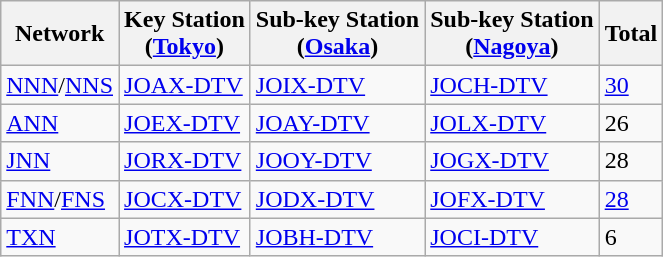<table class="wikitable">
<tr>
<th>Network</th>
<th>Key Station <br> (<a href='#'>Tokyo</a>)</th>
<th>Sub-key Station <br> (<a href='#'>Osaka</a>)</th>
<th>Sub-key Station <br> (<a href='#'>Nagoya</a>)</th>
<th>Total</th>
</tr>
<tr>
<td><a href='#'>NNN</a>/<a href='#'>NNS</a></td>
<td><a href='#'>JOAX-DTV</a></td>
<td><a href='#'>JOIX-DTV</a></td>
<td><a href='#'>JOCH-DTV</a></td>
<td><a href='#'>30</a></td>
</tr>
<tr>
<td><a href='#'>ANN</a></td>
<td><a href='#'>JOEX-DTV</a></td>
<td><a href='#'>JOAY-DTV</a></td>
<td><a href='#'>JOLX-DTV</a></td>
<td>26</td>
</tr>
<tr>
<td><a href='#'>JNN</a></td>
<td><a href='#'>JORX-DTV</a></td>
<td><a href='#'>JOOY-DTV</a></td>
<td><a href='#'>JOGX-DTV</a></td>
<td>28</td>
</tr>
<tr>
<td><a href='#'>FNN</a>/<a href='#'>FNS</a></td>
<td><a href='#'>JOCX-DTV</a></td>
<td><a href='#'>JODX-DTV</a></td>
<td><a href='#'>JOFX-DTV</a></td>
<td><a href='#'>28</a></td>
</tr>
<tr>
<td><a href='#'>TXN</a></td>
<td><a href='#'>JOTX-DTV</a></td>
<td><a href='#'>JOBH-DTV</a></td>
<td><a href='#'>JOCI-DTV</a></td>
<td>6</td>
</tr>
</table>
